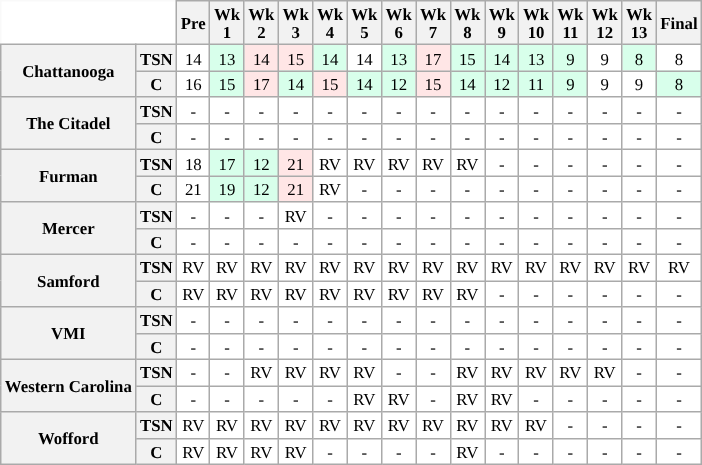<table class="wikitable" style="white-space:nowrap;font-size:70%;">
<tr>
<th colspan=2 style="background:white; border-top-style:hidden; border-left-style:hidden;"> </th>
<th>Pre</th>
<th>Wk<br>1</th>
<th>Wk<br>2</th>
<th>Wk<br>3</th>
<th>Wk<br>4</th>
<th>Wk<br>5</th>
<th>Wk<br>6</th>
<th>Wk<br>7</th>
<th>Wk<br>8</th>
<th>Wk<br>9</th>
<th>Wk<br>10</th>
<th>Wk<br>11</th>
<th>Wk<br>12</th>
<th>Wk<br>13</th>
<th>Final</th>
</tr>
<tr style="text-align:center;">
<th rowspan=2>Chattanooga</th>
<th>TSN</th>
<td style="background:#FFF;">14</td>
<td style="background:#D8FFEB;">13</td>
<td style="background:#FFE6E6;">14</td>
<td style="background:#FFE6E6;">15</td>
<td style="background:#D8FFEB;">14</td>
<td style="background:#FFF;">14</td>
<td style="background:#D8FFEB;">13</td>
<td style="background:#FFE6E6;">17</td>
<td style="background:#D8FFEB;">15</td>
<td style="background:#D8FFEB;">14</td>
<td style="background:#D8FFEB;">13</td>
<td style="background:#D8FFEB;">9</td>
<td style="background:#FFF;">9</td>
<td style="background:#D8FFEB;">8</td>
<td style="background:#FFF;">8</td>
</tr>
<tr style="text-align:center;">
<th>C</th>
<td style="background:#FFF;">16</td>
<td style="background:#D8FFEB;">15</td>
<td style="background:#FFE6E6;">17</td>
<td style="background:#D8FFEB;">14</td>
<td style="background:#FFE6E6;">15</td>
<td style="background:#D8FFEB;">14</td>
<td style="background:#D8FFEB;">12</td>
<td style="background:#FFE6E6;">15</td>
<td style="background:#D8FFEB;">14</td>
<td style="background:#D8FFEB;">12</td>
<td style="background:#D8FFEB;">11</td>
<td style="background:#D8FFEB;">9</td>
<td style="background:#FFF;">9</td>
<td style="background:#FFF;">9</td>
<td style="background:#D8FFEB;">8</td>
</tr>
<tr style="text-align:center;">
<th rowspan=2>The Citadel</th>
<th>TSN</th>
<td style="background:#FFF;">-</td>
<td style="background:#FFF;">-</td>
<td style="background:#FFF;">-</td>
<td style="background:#FFF;">-</td>
<td style="background:#FFF;">-</td>
<td style="background:#FFF;">-</td>
<td style="background:#FFF;">-</td>
<td style="background:#FFF;">-</td>
<td style="background:#FFF;">-</td>
<td style="background:#FFF;">-</td>
<td style="background:#FFF;">-</td>
<td style="background:#FFF;">-</td>
<td style="background:#FFF;">-</td>
<td style="background:#FFF;">-</td>
<td style="background:#FFF;">-</td>
</tr>
<tr style="text-align:center;">
<th>C</th>
<td style="background:#FFF;">-</td>
<td style="background:#FFF;">-</td>
<td style="background:#FFF;">-</td>
<td style="background:#FFF;">-</td>
<td style="background:#FFF;">-</td>
<td style="background:#FFF;">-</td>
<td style="background:#FFF;">-</td>
<td style="background:#FFF;">-</td>
<td style="background:#FFF;">-</td>
<td style="background:#FFF;">-</td>
<td style="background:#FFF;">-</td>
<td style="background:#FFF;">-</td>
<td style="background:#FFF;">-</td>
<td style="background:#FFF;">-</td>
<td style="background:#FFF;">-</td>
</tr>
<tr style="text-align:center;">
<th rowspan=2>Furman</th>
<th>TSN</th>
<td style="background:#FFF;">18</td>
<td style="background:#D8FFEB;">17</td>
<td style="background:#D8FFEB;">12</td>
<td style="background:#FFE6E6;">21</td>
<td style="background:#FFF;">RV</td>
<td style="background:#FFF;">RV</td>
<td style="background:#FFF;">RV</td>
<td style="background:#FFF;">RV</td>
<td style="background:#FFF;">RV</td>
<td style="background:#FFF;">-</td>
<td style="background:#FFF;">-</td>
<td style="background:#FFF;">-</td>
<td style="background:#FFF;">-</td>
<td style="background:#FFF;">-</td>
<td style="background:#FFF;">-</td>
</tr>
<tr style="text-align:center;">
<th>C</th>
<td style="background:#FFF;">21</td>
<td style="background:#D8FFEB;">19</td>
<td style="background:#D8FFEB;">12</td>
<td style="background:#FFE6E6;">21</td>
<td style="background:#FFF;">RV</td>
<td style="background:#FFF;">-</td>
<td style="background:#FFF;">-</td>
<td style="background:#FFF;">-</td>
<td style="background:#FFF;">-</td>
<td style="background:#FFF;">-</td>
<td style="background:#FFF;">-</td>
<td style="background:#FFF;">-</td>
<td style="background:#FFF;">-</td>
<td style="background:#FFF;">-</td>
<td style="background:#FFF;">-</td>
</tr>
<tr style="text-align:center;">
<th rowspan=2>Mercer</th>
<th>TSN</th>
<td style="background:#FFF;">-</td>
<td style="background:#FFF;">-</td>
<td style="background:#FFF;">-</td>
<td style="background:#FFF;">RV</td>
<td style="background:#FFF;">-</td>
<td style="background:#FFF;">-</td>
<td style="background:#FFF;">-</td>
<td style="background:#FFF;">-</td>
<td style="background:#FFF;">-</td>
<td style="background:#FFF;">-</td>
<td style="background:#FFF;">-</td>
<td style="background:#FFF;">-</td>
<td style="background:#FFF;">-</td>
<td style="background:#FFF;">-</td>
<td style="background:#FFF;">-</td>
</tr>
<tr style="text-align:center;">
<th>C</th>
<td style="background:#FFF;">-</td>
<td style="background:#FFF;">-</td>
<td style="background:#FFF;">-</td>
<td style="background:#FFF;">-</td>
<td style="background:#FFF;">-</td>
<td style="background:#FFF;">-</td>
<td style="background:#FFF;">-</td>
<td style="background:#FFF;">-</td>
<td style="background:#FFF;">-</td>
<td style="background:#FFF;">-</td>
<td style="background:#FFF;">-</td>
<td style="background:#FFF;">-</td>
<td style="background:#FFF;">-</td>
<td style="background:#FFF;">-</td>
<td style="background:#FFF;">-</td>
</tr>
<tr style="text-align:center;">
<th rowspan=2>Samford</th>
<th>TSN</th>
<td style="background:#FFF;">RV</td>
<td style="background:#FFF;">RV</td>
<td style="background:#FFF;">RV</td>
<td style="background:#FFF;">RV</td>
<td style="background:#FFF;">RV</td>
<td style="background:#FFF;">RV</td>
<td style="background:#FFF;">RV</td>
<td style="background:#FFF;">RV</td>
<td style="background:#FFF;">RV</td>
<td style="background:#FFF;">RV</td>
<td style="background:#FFF;">RV</td>
<td style="background:#FFF;">RV</td>
<td style="background:#FFF;">RV</td>
<td style="background:#FFF;">RV</td>
<td style="background:#FFF;">RV</td>
</tr>
<tr style="text-align:center;">
<th>C</th>
<td style="background:#FFF;">RV</td>
<td style="background:#FFF;">RV</td>
<td style="background:#FFF;">RV</td>
<td style="background:#FFF;">RV</td>
<td style="background:#FFF;">RV</td>
<td style="background:#FFF;">RV</td>
<td style="background:#FFF;">RV</td>
<td style="background:#FFF;">RV</td>
<td style="background:#FFF;">RV</td>
<td style="background:#FFF;">-</td>
<td style="background:#FFF;">-</td>
<td style="background:#FFF;">-</td>
<td style="background:#FFF;">-</td>
<td style="background:#FFF;">-</td>
<td style="background:#FFF;">-</td>
</tr>
<tr style="text-align:center;">
<th rowspan=2>VMI</th>
<th>TSN</th>
<td style="background:#FFF;">-</td>
<td style="background:#FFF;">-</td>
<td style="background:#FFF;">-</td>
<td style="background:#FFF;">-</td>
<td style="background:#FFF;">-</td>
<td style="background:#FFF;">-</td>
<td style="background:#FFF;">-</td>
<td style="background:#FFF;">-</td>
<td style="background:#FFF;">-</td>
<td style="background:#FFF;">-</td>
<td style="background:#FFF;">-</td>
<td style="background:#FFF;">-</td>
<td style="background:#FFF;">-</td>
<td style="background:#FFF;">-</td>
<td style="background:#FFF;">-</td>
</tr>
<tr style="text-align:center;">
<th>C</th>
<td style="background:#FFF;">-</td>
<td style="background:#FFF;">-</td>
<td style="background:#FFF;">-</td>
<td style="background:#FFF;">-</td>
<td style="background:#FFF;">-</td>
<td style="background:#FFF;">-</td>
<td style="background:#FFF;">-</td>
<td style="background:#FFF;">-</td>
<td style="background:#FFF;">-</td>
<td style="background:#FFF;">-</td>
<td style="background:#FFF;">-</td>
<td style="background:#FFF;">-</td>
<td style="background:#FFF;">-</td>
<td style="background:#FFF;">-</td>
<td style="background:#FFF;">-</td>
</tr>
<tr style="text-align:center;">
<th rowspan=2>Western Carolina</th>
<th>TSN</th>
<td style="background:#FFF;">-</td>
<td style="background:#FFF;">-</td>
<td style="background:#FFF;">RV</td>
<td style="background:#FFF;">RV</td>
<td style="background:#FFF;">RV</td>
<td style="background:#FFF;">RV</td>
<td style="background:#FFF;">-</td>
<td style="background:#FFF;">-</td>
<td style="background:#FFF;">RV</td>
<td style="background:#FFF;">RV</td>
<td style="background:#FFF;">RV</td>
<td style="background:#FFF;">RV</td>
<td style="background:#FFF;">RV</td>
<td style="background:#FFF;">-</td>
<td style="background:#FFF;">-</td>
</tr>
<tr style="text-align:center;">
<th>C</th>
<td style="background:#FFF;">-</td>
<td style="background:#FFF;">-</td>
<td style="background:#FFF;">-</td>
<td style="background:#FFF;">-</td>
<td style="background:#FFF;">-</td>
<td style="background:#FFF;">RV</td>
<td style="background:#FFF;">RV</td>
<td style="background:#FFF;">-</td>
<td style="background:#FFF;">RV</td>
<td style="background:#FFF;">RV</td>
<td style="background:#FFF;">-</td>
<td style="background:#FFF;">-</td>
<td style="background:#FFF;">-</td>
<td style="background:#FFF;">-</td>
<td style="background:#FFF;">-</td>
</tr>
<tr style="text-align:center;">
<th rowspan=2>Wofford</th>
<th>TSN</th>
<td style="background:#FFF;">RV</td>
<td style="background:#FFF;">RV</td>
<td style="background:#FFF;">RV</td>
<td style="background:#FFF;">RV</td>
<td style="background:#FFF;">RV</td>
<td style="background:#FFF;">RV</td>
<td style="background:#FFF;">RV</td>
<td style="background:#FFF;">RV</td>
<td style="background:#FFF;">RV</td>
<td style="background:#FFF;">RV</td>
<td style="background:#FFF;">RV</td>
<td style="background:#FFF;">-</td>
<td style="background:#FFF;">-</td>
<td style="background:#FFF;">-</td>
<td style="background:#FFF;">-</td>
</tr>
<tr style="text-align:center;">
<th>C</th>
<td style="background:#FFF;">RV</td>
<td style="background:#FFF;">RV</td>
<td style="background:#FFF;">RV</td>
<td style="background:#FFF;">RV</td>
<td style="background:#FFF;">-</td>
<td style="background:#FFF;">-</td>
<td style="background:#FFF;">-</td>
<td style="background:#FFF;">-</td>
<td style="background:#FFF;">RV</td>
<td style="background:#FFF;">-</td>
<td style="background:#FFF;">-</td>
<td style="background:#FFF;">-</td>
<td style="background:#FFF;">-</td>
<td style="background:#FFF;">-</td>
<td style="background:#FFF;">-</td>
</tr>
</table>
